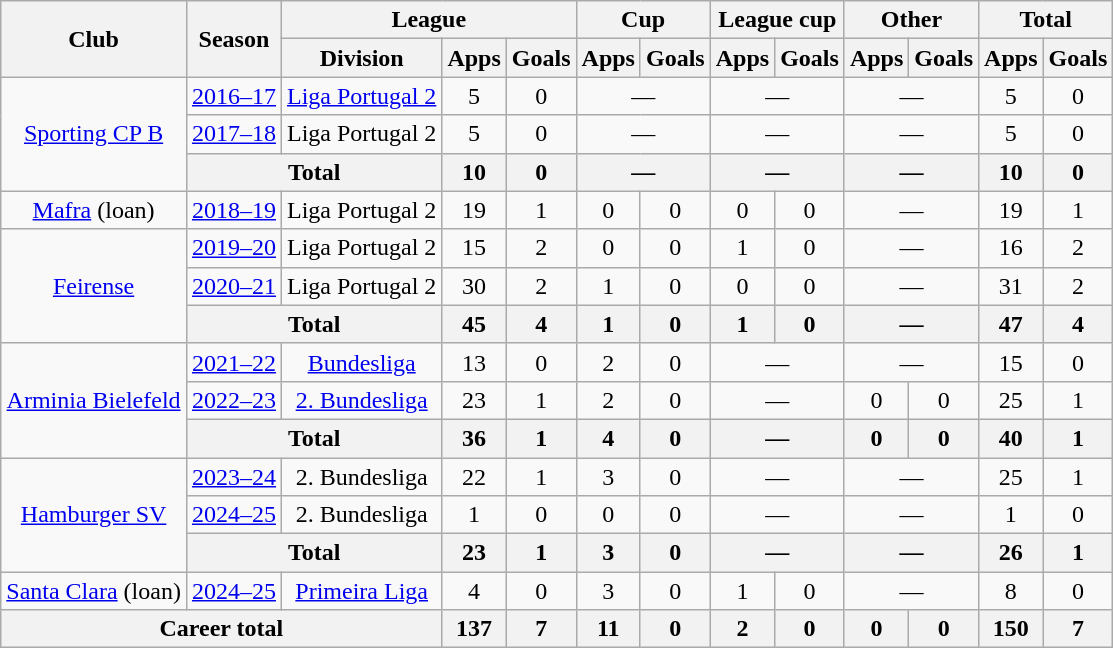<table class="wikitable" style="text-align: center;">
<tr>
<th rowspan="2">Club</th>
<th rowspan="2">Season</th>
<th colspan="3">League</th>
<th colspan="2">Cup</th>
<th colspan="2">League cup</th>
<th colspan="2">Other</th>
<th colspan="2">Total</th>
</tr>
<tr>
<th>Division</th>
<th>Apps</th>
<th>Goals</th>
<th>Apps</th>
<th>Goals</th>
<th>Apps</th>
<th>Goals</th>
<th>Apps</th>
<th>Goals</th>
<th>Apps</th>
<th>Goals</th>
</tr>
<tr>
<td rowspan="3"><a href='#'>Sporting CP B</a></td>
<td><a href='#'>2016–17</a></td>
<td><a href='#'>Liga Portugal 2</a></td>
<td>5</td>
<td>0</td>
<td colspan="2">—</td>
<td colspan="2">—</td>
<td colspan="2">—</td>
<td>5</td>
<td>0</td>
</tr>
<tr>
<td><a href='#'>2017–18</a></td>
<td>Liga Portugal 2</td>
<td>5</td>
<td>0</td>
<td colspan="2">—</td>
<td colspan="2">—</td>
<td colspan="2">—</td>
<td>5</td>
<td>0</td>
</tr>
<tr>
<th colspan="2">Total</th>
<th>10</th>
<th>0</th>
<th colspan="2">—</th>
<th colspan="2">—</th>
<th colspan="2">—</th>
<th>10</th>
<th>0</th>
</tr>
<tr>
<td><a href='#'>Mafra</a> (loan)</td>
<td><a href='#'>2018–19</a></td>
<td>Liga Portugal 2</td>
<td>19</td>
<td>1</td>
<td>0</td>
<td>0</td>
<td>0</td>
<td>0</td>
<td colspan="2">—</td>
<td>19</td>
<td>1</td>
</tr>
<tr>
<td rowspan="3"><a href='#'>Feirense</a></td>
<td><a href='#'>2019–20</a></td>
<td>Liga Portugal 2</td>
<td>15</td>
<td>2</td>
<td>0</td>
<td>0</td>
<td>1</td>
<td>0</td>
<td colspan="2">—</td>
<td>16</td>
<td>2</td>
</tr>
<tr>
<td><a href='#'>2020–21</a></td>
<td>Liga Portugal 2</td>
<td>30</td>
<td>2</td>
<td>1</td>
<td>0</td>
<td>0</td>
<td>0</td>
<td colspan="2">—</td>
<td>31</td>
<td>2</td>
</tr>
<tr>
<th colspan="2">Total</th>
<th>45</th>
<th>4</th>
<th>1</th>
<th>0</th>
<th>1</th>
<th>0</th>
<th colspan="2">—</th>
<th>47</th>
<th>4</th>
</tr>
<tr>
<td rowspan="3"><a href='#'>Arminia Bielefeld</a></td>
<td><a href='#'>2021–22</a></td>
<td><a href='#'>Bundesliga</a></td>
<td>13</td>
<td>0</td>
<td>2</td>
<td>0</td>
<td colspan="2">—</td>
<td colspan="2">—</td>
<td>15</td>
<td>0</td>
</tr>
<tr>
<td><a href='#'>2022–23</a></td>
<td><a href='#'>2. Bundesliga</a></td>
<td>23</td>
<td>1</td>
<td>2</td>
<td>0</td>
<td colspan="2">—</td>
<td>0</td>
<td>0</td>
<td>25</td>
<td>1</td>
</tr>
<tr>
<th colspan="2">Total</th>
<th>36</th>
<th>1</th>
<th>4</th>
<th>0</th>
<th colspan="2">—</th>
<th>0</th>
<th>0</th>
<th>40</th>
<th>1</th>
</tr>
<tr>
<td rowspan="3"><a href='#'>Hamburger SV</a></td>
<td><a href='#'>2023–24</a></td>
<td>2. Bundesliga</td>
<td>22</td>
<td>1</td>
<td>3</td>
<td>0</td>
<td colspan="2">—</td>
<td colspan="2">—</td>
<td>25</td>
<td>1</td>
</tr>
<tr>
<td><a href='#'>2024–25</a></td>
<td>2. Bundesliga</td>
<td>1</td>
<td>0</td>
<td>0</td>
<td>0</td>
<td colspan="2">—</td>
<td colspan="2">—</td>
<td>1</td>
<td>0</td>
</tr>
<tr>
<th colspan="2">Total</th>
<th>23</th>
<th>1</th>
<th>3</th>
<th>0</th>
<th colspan="2">—</th>
<th colspan="2">—</th>
<th>26</th>
<th>1</th>
</tr>
<tr>
<td><a href='#'>Santa Clara</a> (loan)</td>
<td><a href='#'>2024–25</a></td>
<td><a href='#'>Primeira Liga</a></td>
<td>4</td>
<td>0</td>
<td>3</td>
<td>0</td>
<td>1</td>
<td>0</td>
<td colspan="2">—</td>
<td>8</td>
<td>0</td>
</tr>
<tr>
<th colspan="3">Career total</th>
<th>137</th>
<th>7</th>
<th>11</th>
<th>0</th>
<th>2</th>
<th>0</th>
<th>0</th>
<th>0</th>
<th>150</th>
<th>7</th>
</tr>
</table>
